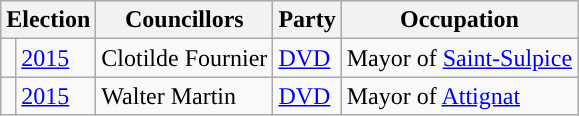<table class="wikitable">
<tr>
<th colspan="2">Election</th>
<th>Councillors</th>
<th>Party</th>
<th>Occupation</th>
</tr>
<tr>
<td style="background-color: "></td>
<td><a href='#'>2015</a></td>
<td>Clotilde Fournier</td>
<td><a href='#'>DVD</a></td>
<td>Mayor of <a href='#'>Saint-Sulpice</a></td>
</tr>
<tr>
<td style="background-color: "></td>
<td><a href='#'>2015</a></td>
<td>Walter Martin</td>
<td><a href='#'>DVD</a></td>
<td>Mayor of <a href='#'>Attignat</a></td>
</tr>
</table>
